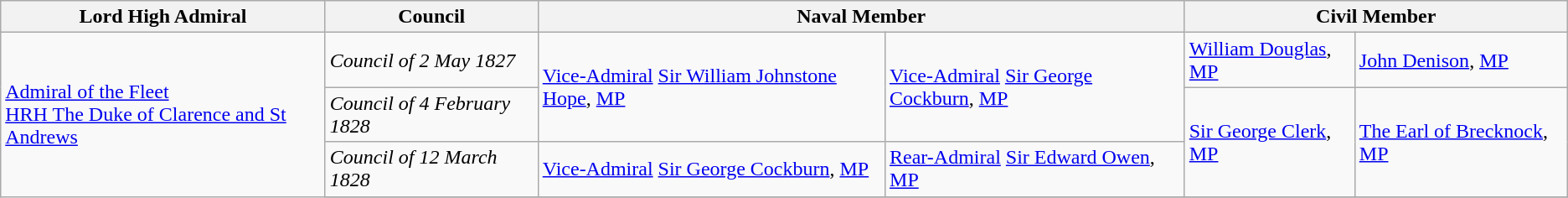<table class="wikitable">
<tr>
<th>Lord High Admiral</th>
<th>Council</th>
<th colspan=2>Naval Member</th>
<th colspan=2>Civil Member</th>
</tr>
<tr>
<td rowspan=12><a href='#'>Admiral of the Fleet</a><br><a href='#'>HRH The Duke of Clarence and St Andrews</a></td>
<td><em>Council of 2 May 1827</em></td>
<td rowspan=2><a href='#'>Vice-Admiral</a> <a href='#'>Sir William Johnstone Hope</a>, <a href='#'>MP</a></td>
<td rowspan=2><a href='#'>Vice-Admiral</a> <a href='#'>Sir George Cockburn</a>, <a href='#'>MP</a></td>
<td><a href='#'>William Douglas</a>, <a href='#'>MP</a></td>
<td><a href='#'>John Denison</a>, <a href='#'>MP</a></td>
</tr>
<tr>
<td><em>Council of 4 February 1828</em></td>
<td rowspan=2><a href='#'>Sir George Clerk</a>, <a href='#'>MP</a></td>
<td rowspan=2><a href='#'>The Earl of Brecknock</a>, <a href='#'>MP</a></td>
</tr>
<tr>
<td><em>Council of 12 March 1828</em></td>
<td><a href='#'>Vice-Admiral</a> <a href='#'>Sir George Cockburn</a>, <a href='#'>MP</a></td>
<td><a href='#'>Rear-Admiral</a> <a href='#'>Sir Edward Owen</a>, <a href='#'>MP</a></td>
</tr>
<tr>
</tr>
</table>
